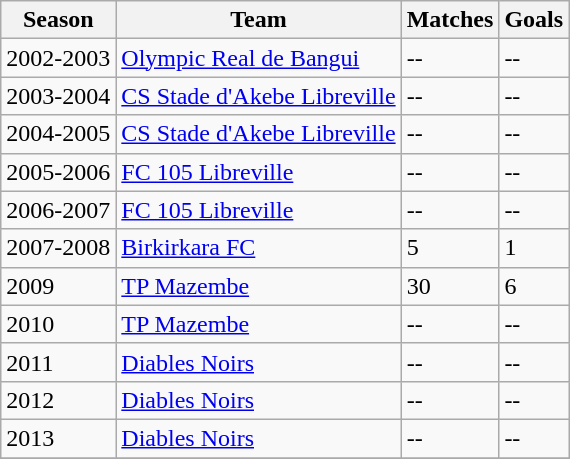<table class="wikitable">
<tr>
<th>Season</th>
<th>Team</th>
<th>Matches</th>
<th>Goals</th>
</tr>
<tr>
<td>2002-2003</td>
<td> <a href='#'>Olympic Real de Bangui</a></td>
<td>--</td>
<td>--</td>
</tr>
<tr>
<td>2003-2004</td>
<td> <a href='#'>CS Stade d'Akebe Libreville</a></td>
<td>--</td>
<td>--</td>
</tr>
<tr>
<td>2004-2005</td>
<td> <a href='#'>CS Stade d'Akebe Libreville</a></td>
<td>--</td>
<td>--</td>
</tr>
<tr>
<td>2005-2006</td>
<td> <a href='#'>FC 105 Libreville</a></td>
<td>--</td>
<td>--</td>
</tr>
<tr>
<td>2006-2007</td>
<td> <a href='#'>FC 105 Libreville</a></td>
<td>--</td>
<td>--</td>
</tr>
<tr>
<td>2007-2008</td>
<td> <a href='#'>Birkirkara FC</a></td>
<td>5</td>
<td>1</td>
</tr>
<tr>
<td>2009</td>
<td> <a href='#'>TP Mazembe</a></td>
<td>30</td>
<td>6</td>
</tr>
<tr>
<td>2010</td>
<td> <a href='#'>TP Mazembe</a></td>
<td>--</td>
<td>--</td>
</tr>
<tr>
<td>2011</td>
<td> <a href='#'>Diables Noirs</a></td>
<td>--</td>
<td>--</td>
</tr>
<tr>
<td>2012</td>
<td> <a href='#'>Diables Noirs</a></td>
<td>--</td>
<td>--</td>
</tr>
<tr>
<td>2013</td>
<td> <a href='#'>Diables Noirs</a></td>
<td>--</td>
<td>--</td>
</tr>
<tr>
</tr>
</table>
